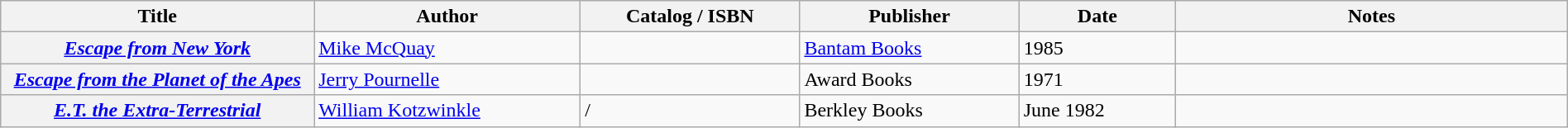<table class="wikitable sortable" style="width:100%;">
<tr>
<th width=20%>Title</th>
<th width=17%>Author</th>
<th width=14%>Catalog / ISBN</th>
<th width=14%>Publisher</th>
<th width=10%>Date</th>
<th width=25%>Notes</th>
</tr>
<tr>
<th><em><a href='#'>Escape from New York</a></em></th>
<td><a href='#'>Mike McQuay</a></td>
<td></td>
<td><a href='#'>Bantam Books</a></td>
<td>1985</td>
<td></td>
</tr>
<tr>
<th><em><a href='#'>Escape from the Planet of the Apes</a></em></th>
<td><a href='#'>Jerry Pournelle</a></td>
<td></td>
<td>Award Books</td>
<td>1971</td>
<td></td>
</tr>
<tr>
<th><em><a href='#'>E.T. the Extra-Terrestrial</a></em></th>
<td><a href='#'>William Kotzwinkle</a></td>
<td> / </td>
<td>Berkley Books</td>
<td>June 1982</td>
</tr>
</table>
